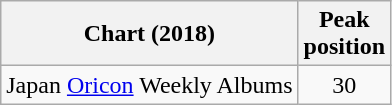<table class="wikitable">
<tr>
<th>Chart (2018)</th>
<th>Peak<br>position</th>
</tr>
<tr>
<td>Japan <a href='#'>Oricon</a> Weekly Albums</td>
<td align="center">30</td>
</tr>
</table>
